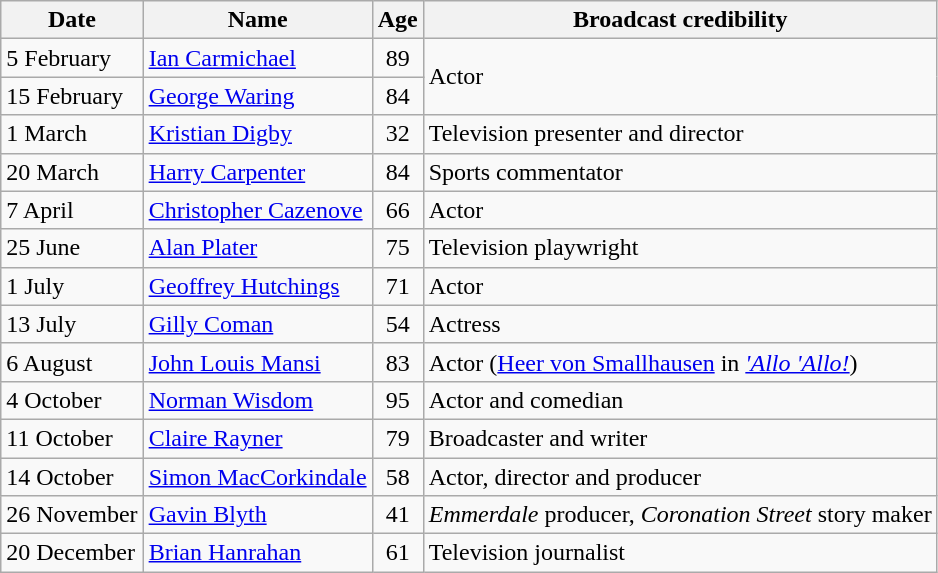<table class="wikitable">
<tr>
<th>Date</th>
<th>Name</th>
<th>Age</th>
<th>Broadcast credibility</th>
</tr>
<tr>
<td>5 February</td>
<td><a href='#'>Ian Carmichael</a></td>
<td align=center>89</td>
<td rowspan="2">Actor</td>
</tr>
<tr>
<td>15 February</td>
<td><a href='#'>George Waring</a></td>
<td align=center>84</td>
</tr>
<tr>
<td>1 March</td>
<td><a href='#'>Kristian Digby</a></td>
<td align=center>32</td>
<td>Television presenter and director</td>
</tr>
<tr>
<td>20 March</td>
<td><a href='#'>Harry Carpenter</a></td>
<td align=center>84</td>
<td>Sports commentator</td>
</tr>
<tr>
<td>7 April</td>
<td><a href='#'>Christopher Cazenove</a></td>
<td align=center>66</td>
<td>Actor</td>
</tr>
<tr>
<td>25 June</td>
<td><a href='#'>Alan Plater</a></td>
<td align=center>75</td>
<td>Television playwright</td>
</tr>
<tr>
<td>1 July</td>
<td><a href='#'>Geoffrey Hutchings</a></td>
<td align=center>71</td>
<td>Actor</td>
</tr>
<tr>
<td>13 July</td>
<td><a href='#'>Gilly Coman</a></td>
<td align=center>54</td>
<td>Actress</td>
</tr>
<tr>
<td>6 August</td>
<td><a href='#'>John Louis Mansi</a></td>
<td align=center>83</td>
<td>Actor (<a href='#'>Heer von Smallhausen</a> in <em><a href='#'>'Allo 'Allo!</a></em>)</td>
</tr>
<tr>
<td>4 October</td>
<td><a href='#'>Norman Wisdom</a></td>
<td align=center>95</td>
<td>Actor and comedian</td>
</tr>
<tr>
<td>11 October</td>
<td><a href='#'>Claire Rayner</a></td>
<td align=center>79</td>
<td>Broadcaster and writer</td>
</tr>
<tr>
<td>14 October</td>
<td><a href='#'>Simon MacCorkindale</a></td>
<td align=center>58</td>
<td>Actor, director and producer</td>
</tr>
<tr>
<td>26 November</td>
<td><a href='#'>Gavin Blyth</a></td>
<td align=center>41</td>
<td><em>Emmerdale</em> producer, <em>Coronation Street</em> story maker</td>
</tr>
<tr>
<td>20 December</td>
<td><a href='#'>Brian Hanrahan</a></td>
<td align=center>61</td>
<td>Television journalist</td>
</tr>
</table>
